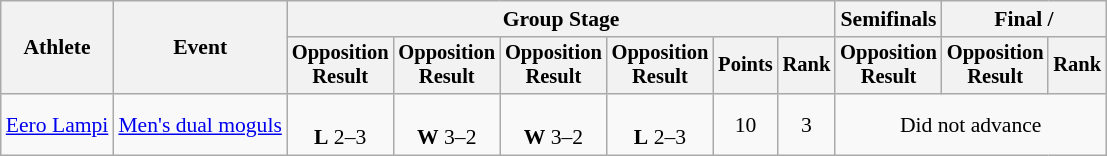<table class="wikitable" style="font-size:90%">
<tr>
<th rowspan="2">Athlete</th>
<th rowspan="2">Event</th>
<th colspan=6>Group Stage</th>
<th>Semifinals</th>
<th colspan=2>Final / </th>
</tr>
<tr style="font-size:95%">
<th>Opposition<br>Result</th>
<th>Opposition<br>Result</th>
<th>Opposition<br>Result</th>
<th>Opposition<br>Result</th>
<th>Points</th>
<th>Rank</th>
<th>Opposition<br>Result</th>
<th>Opposition<br>Result</th>
<th>Rank</th>
</tr>
<tr align=center>
<td align=left><a href='#'>Eero Lampi</a></td>
<td align=left><a href='#'>Men's dual moguls</a></td>
<td><br><strong>L</strong> 2–3</td>
<td><br><strong>W</strong> 3–2</td>
<td><br><strong>W</strong> 3–2</td>
<td><br><strong>L</strong> 2–3</td>
<td>10</td>
<td>3</td>
<td colspan=3>Did not advance</td>
</tr>
</table>
